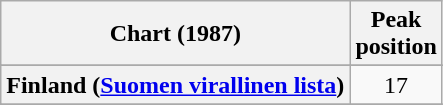<table class="wikitable sortable plainrowheaders" style="text-align:center">
<tr>
<th scope="col">Chart (1987)</th>
<th scope="col">Peak<br>position</th>
</tr>
<tr>
</tr>
<tr>
<th scope="row">Finland (<a href='#'>Suomen virallinen lista</a>)</th>
<td>17</td>
</tr>
<tr>
</tr>
<tr>
</tr>
<tr>
</tr>
<tr>
</tr>
<tr>
</tr>
<tr>
</tr>
<tr>
</tr>
</table>
